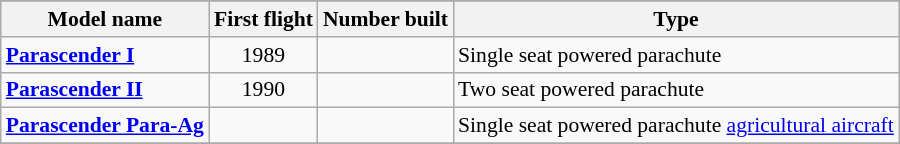<table class="wikitable" align=center style="font-size:90%;">
<tr>
</tr>
<tr style="background:#efefef;">
<th>Model name</th>
<th>First flight</th>
<th>Number built</th>
<th>Type</th>
</tr>
<tr>
<td align=left><strong><a href='#'>Parascender I</a></strong></td>
<td align=center>1989</td>
<td align=center></td>
<td align=left>Single seat powered parachute</td>
</tr>
<tr>
<td align=left><strong><a href='#'>Parascender II</a></strong></td>
<td align=center>1990</td>
<td align=center></td>
<td align=left>Two seat powered parachute</td>
</tr>
<tr>
<td align=left><strong><a href='#'>Parascender Para-Ag</a></strong></td>
<td align=center></td>
<td align=center></td>
<td align=left>Single seat powered parachute <a href='#'>agricultural aircraft</a></td>
</tr>
<tr>
</tr>
</table>
